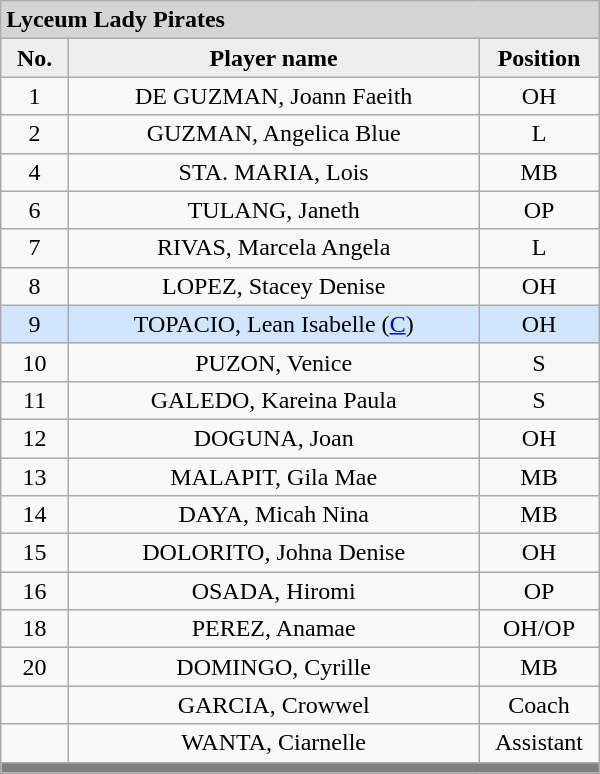<table class='wikitable mw-collapsible mw-collapsed' style='text-align: center; font-size: 100%; width: 400px; border: none;'>
<tr>
<th style="background:#D4D4D4; text-align:left;" colspan=3> Lyceum Lady Pirates</th>
</tr>
<tr style="background:#EEEEEE; font-weight:bold;">
<td width=5%>No.</td>
<td width=40%>Player name</td>
<td width=5%>Position</td>
</tr>
<tr>
<td>1</td>
<td>DE GUZMAN, Joann Faeith</td>
<td>OH</td>
</tr>
<tr>
<td>2</td>
<td>GUZMAN, Angelica Blue</td>
<td>L</td>
</tr>
<tr>
<td>4</td>
<td>STA. MARIA, Lois</td>
<td>MB</td>
</tr>
<tr>
<td>6</td>
<td>TULANG, Janeth</td>
<td>OP</td>
</tr>
<tr>
<td>7</td>
<td>RIVAS, Marcela Angela</td>
<td>L</td>
</tr>
<tr>
<td>8</td>
<td>LOPEZ, Stacey Denise</td>
<td>OH</td>
</tr>
<tr style="background: #D0E6FF">
<td>9</td>
<td>TOPACIO, Lean Isabelle (<a href='#'>C</a>)</td>
<td>OH</td>
</tr>
<tr>
<td>10</td>
<td>PUZON, Venice</td>
<td>S</td>
</tr>
<tr>
<td>11</td>
<td>GALEDO, Kareina Paula</td>
<td>S</td>
</tr>
<tr>
<td>12</td>
<td>DOGUNA, Joan</td>
<td>OH</td>
</tr>
<tr>
<td>13</td>
<td>MALAPIT, Gila Mae</td>
<td>MB</td>
</tr>
<tr>
<td>14</td>
<td>DAYA, Micah Nina</td>
<td>MB</td>
</tr>
<tr>
<td>15</td>
<td>DOLORITO, Johna Denise</td>
<td>OH</td>
</tr>
<tr>
<td>16</td>
<td>OSADA, Hiromi</td>
<td>OP</td>
</tr>
<tr>
<td>18</td>
<td>PEREZ, Anamae</td>
<td>OH/OP</td>
</tr>
<tr>
<td>20</td>
<td>DOMINGO, Cyrille</td>
<td>MB</td>
</tr>
<tr>
<td></td>
<td>GARCIA, Crowwel</td>
<td>Coach</td>
</tr>
<tr>
<td></td>
<td>WANTA, Ciarnelle</td>
<td>Assistant</td>
</tr>
<tr>
<th style='background: grey;' colspan=3></th>
</tr>
</table>
